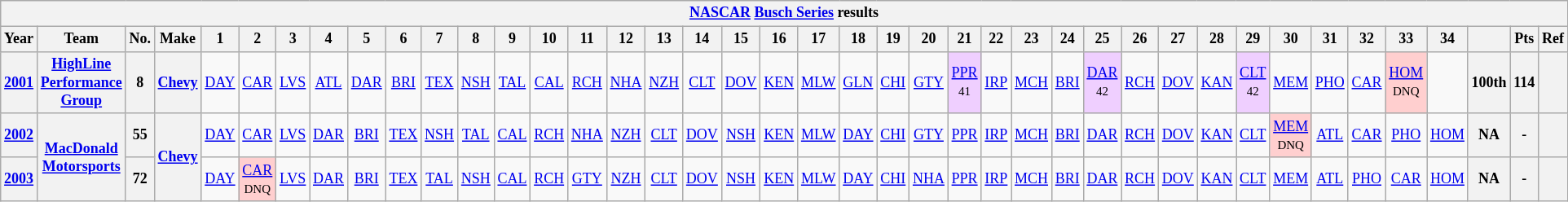<table class="wikitable" style="text-align:center; font-size:75%">
<tr>
<th colspan=42><a href='#'>NASCAR</a> <a href='#'>Busch Series</a> results</th>
</tr>
<tr>
<th>Year</th>
<th>Team</th>
<th>No.</th>
<th>Make</th>
<th>1</th>
<th>2</th>
<th>3</th>
<th>4</th>
<th>5</th>
<th>6</th>
<th>7</th>
<th>8</th>
<th>9</th>
<th>10</th>
<th>11</th>
<th>12</th>
<th>13</th>
<th>14</th>
<th>15</th>
<th>16</th>
<th>17</th>
<th>18</th>
<th>19</th>
<th>20</th>
<th>21</th>
<th>22</th>
<th>23</th>
<th>24</th>
<th>25</th>
<th>26</th>
<th>27</th>
<th>28</th>
<th>29</th>
<th>30</th>
<th>31</th>
<th>32</th>
<th>33</th>
<th>34</th>
<th></th>
<th>Pts</th>
<th>Ref</th>
</tr>
<tr>
<th><a href='#'>2001</a></th>
<th><a href='#'>HighLine Performance Group</a></th>
<th>8</th>
<th><a href='#'>Chevy</a></th>
<td><a href='#'>DAY</a></td>
<td><a href='#'>CAR</a></td>
<td><a href='#'>LVS</a></td>
<td><a href='#'>ATL</a></td>
<td><a href='#'>DAR</a></td>
<td><a href='#'>BRI</a></td>
<td><a href='#'>TEX</a></td>
<td><a href='#'>NSH</a></td>
<td><a href='#'>TAL</a></td>
<td><a href='#'>CAL</a></td>
<td><a href='#'>RCH</a></td>
<td><a href='#'>NHA</a></td>
<td><a href='#'>NZH</a></td>
<td><a href='#'>CLT</a></td>
<td><a href='#'>DOV</a></td>
<td><a href='#'>KEN</a></td>
<td><a href='#'>MLW</a></td>
<td><a href='#'>GLN</a></td>
<td><a href='#'>CHI</a></td>
<td><a href='#'>GTY</a></td>
<td style="background:#EFCFFF;"><a href='#'>PPR</a><br><small>41</small></td>
<td><a href='#'>IRP</a></td>
<td><a href='#'>MCH</a></td>
<td><a href='#'>BRI</a></td>
<td style="background:#EFCFFF;"><a href='#'>DAR</a><br><small>42</small></td>
<td><a href='#'>RCH</a></td>
<td><a href='#'>DOV</a></td>
<td><a href='#'>KAN</a></td>
<td style="background:#EFCFFF;"><a href='#'>CLT</a><br><small>42</small></td>
<td><a href='#'>MEM</a></td>
<td><a href='#'>PHO</a></td>
<td><a href='#'>CAR</a></td>
<td style="background:#FFCFCF;"><a href='#'>HOM</a><br><small>DNQ</small></td>
<td></td>
<th>100th</th>
<th>114</th>
<th></th>
</tr>
<tr>
<th><a href='#'>2002</a></th>
<th rowspan=2><a href='#'>MacDonald Motorsports</a></th>
<th>55</th>
<th rowspan=2><a href='#'>Chevy</a></th>
<td><a href='#'>DAY</a></td>
<td><a href='#'>CAR</a></td>
<td><a href='#'>LVS</a></td>
<td><a href='#'>DAR</a></td>
<td><a href='#'>BRI</a></td>
<td><a href='#'>TEX</a></td>
<td><a href='#'>NSH</a></td>
<td><a href='#'>TAL</a></td>
<td><a href='#'>CAL</a></td>
<td><a href='#'>RCH</a></td>
<td><a href='#'>NHA</a></td>
<td><a href='#'>NZH</a></td>
<td><a href='#'>CLT</a></td>
<td><a href='#'>DOV</a></td>
<td><a href='#'>NSH</a></td>
<td><a href='#'>KEN</a></td>
<td><a href='#'>MLW</a></td>
<td><a href='#'>DAY</a></td>
<td><a href='#'>CHI</a></td>
<td><a href='#'>GTY</a></td>
<td><a href='#'>PPR</a></td>
<td><a href='#'>IRP</a></td>
<td><a href='#'>MCH</a></td>
<td><a href='#'>BRI</a></td>
<td><a href='#'>DAR</a></td>
<td><a href='#'>RCH</a></td>
<td><a href='#'>DOV</a></td>
<td><a href='#'>KAN</a></td>
<td><a href='#'>CLT</a></td>
<td style="background:#FFCFCF;"><a href='#'>MEM</a><br><small>DNQ</small></td>
<td><a href='#'>ATL</a></td>
<td><a href='#'>CAR</a></td>
<td><a href='#'>PHO</a></td>
<td><a href='#'>HOM</a></td>
<th>NA</th>
<th>-</th>
<th></th>
</tr>
<tr>
<th><a href='#'>2003</a></th>
<th>72</th>
<td><a href='#'>DAY</a></td>
<td style="background:#FFCFCF;"><a href='#'>CAR</a><br><small>DNQ</small></td>
<td><a href='#'>LVS</a></td>
<td><a href='#'>DAR</a></td>
<td><a href='#'>BRI</a></td>
<td><a href='#'>TEX</a></td>
<td><a href='#'>TAL</a></td>
<td><a href='#'>NSH</a></td>
<td><a href='#'>CAL</a></td>
<td><a href='#'>RCH</a></td>
<td><a href='#'>GTY</a></td>
<td><a href='#'>NZH</a></td>
<td><a href='#'>CLT</a></td>
<td><a href='#'>DOV</a></td>
<td><a href='#'>NSH</a></td>
<td><a href='#'>KEN</a></td>
<td><a href='#'>MLW</a></td>
<td><a href='#'>DAY</a></td>
<td><a href='#'>CHI</a></td>
<td><a href='#'>NHA</a></td>
<td><a href='#'>PPR</a></td>
<td><a href='#'>IRP</a></td>
<td><a href='#'>MCH</a></td>
<td><a href='#'>BRI</a></td>
<td><a href='#'>DAR</a></td>
<td><a href='#'>RCH</a></td>
<td><a href='#'>DOV</a></td>
<td><a href='#'>KAN</a></td>
<td><a href='#'>CLT</a></td>
<td><a href='#'>MEM</a></td>
<td><a href='#'>ATL</a></td>
<td><a href='#'>PHO</a></td>
<td><a href='#'>CAR</a></td>
<td><a href='#'>HOM</a></td>
<th>NA</th>
<th>-</th>
<th></th>
</tr>
</table>
